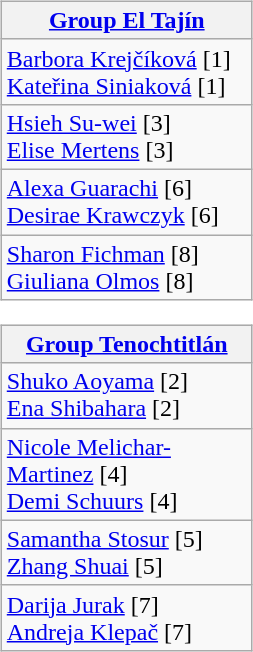<table>
<tr style="vertical-align:top">
<td><br><table class="wikitable nowrap">
<tr>
<th width=160><a href='#'>Group El Tajín</a></th>
</tr>
<tr>
<td> <a href='#'>Barbora Krejčíková</a> [1]<br> <a href='#'>Kateřina Siniaková</a> [1]</td>
</tr>
<tr>
<td> <a href='#'>Hsieh Su-wei</a> [3]<br> <a href='#'>Elise Mertens</a> [3]</td>
</tr>
<tr>
<td> <a href='#'>Alexa Guarachi</a> [6]<br> <a href='#'>Desirae Krawczyk</a> [6]</td>
</tr>
<tr>
<td> <a href='#'>Sharon Fichman</a> [8]<br> <a href='#'>Giuliana Olmos</a> [8]</td>
</tr>
</table>
<table class="wikitable nowrap">
<tr>
<th width=160><a href='#'>Group Tenochtitlán</a></th>
</tr>
<tr>
<td> <a href='#'>Shuko Aoyama</a> [2]<br> <a href='#'>Ena Shibahara</a> [2]</td>
</tr>
<tr>
<td> <a href='#'>Nicole Melichar-Martinez</a> [4]<br> <a href='#'>Demi Schuurs</a> [4]</td>
</tr>
<tr>
<td> <a href='#'>Samantha Stosur</a> [5]<br> <a href='#'>Zhang Shuai</a> [5]</td>
</tr>
<tr>
<td> <a href='#'>Darija Jurak</a> [7]<br> <a href='#'>Andreja Klepač</a> [7]</td>
</tr>
</table>
</td>
</tr>
</table>
